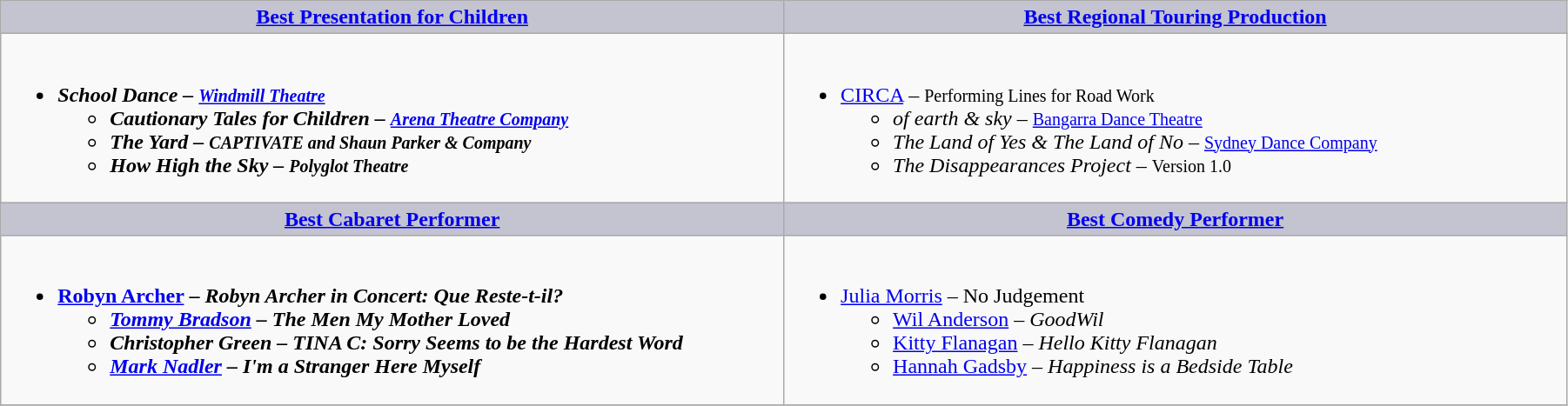<table class=wikitable width="95%" border="1" cellpadding="5" cellspacing="0" align="centre">
<tr>
<th style="background:#C4C3D0;"><a href='#'>Best Presentation for Children</a></th>
<th colspan="2" style="background:#C4C3D0;"><a href='#'>Best Regional Touring Production</a></th>
</tr>
<tr>
<td valign="top"><br><ul><li><strong><em>School Dance<em> – <small><a href='#'>Windmill Theatre</a></small><strong><ul><li></em>Cautionary Tales for Children<em> – <small><a href='#'>Arena Theatre Company</a></small></li><li></em>The Yard<em> – <small>CAPTIVATE and Shaun Parker & Company</small></li><li></em>How High the Sky<em> – <small>Polyglot Theatre</small></li></ul></li></ul></td>
<td valign="top"><br><ul><li></em></strong><a href='#'>CIRCA</a></em> – <small>Performing Lines for Road Work</small></strong><ul><li><em>of earth & sky</em> – <small><a href='#'>Bangarra Dance Theatre</a></small></li><li><em>The Land of Yes & The Land of No</em> – <small><a href='#'>Sydney Dance Company</a></small></li><li><em>The Disappearances Project</em> – <small>Version 1.0</small></li></ul></li></ul></td>
</tr>
<tr>
<th style="background:#C4C3D0;width:50%"><a href='#'>Best Cabaret Performer</a></th>
<th style="background:#C4C3D0;width:50%"><a href='#'>Best Comedy Performer</a></th>
</tr>
<tr>
<td valign="top"><br><ul><li><strong><a href='#'>Robyn Archer</a> – <em>Robyn Archer in Concert: Que Reste-t-il?<strong><em><ul><li><a href='#'>Tommy Bradson</a> – </em>The Men My Mother Loved<em></li><li>Christopher Green – </em>TINA C: Sorry Seems to be the Hardest Word<em></li><li><a href='#'>Mark Nadler</a> – </em>I'm a Stranger Here Myself<em></li></ul></li></ul></td>
<td valign="top"><br><ul><li></strong><a href='#'>Julia Morris</a> – </em>No Judgement</em></strong><ul><li><a href='#'>Wil Anderson</a> – <em>GoodWil</em></li><li><a href='#'>Kitty Flanagan</a> – <em>Hello Kitty Flanagan</em></li><li><a href='#'>Hannah Gadsby</a> – <em>Happiness is a Bedside Table</em></li></ul></li></ul></td>
</tr>
<tr>
</tr>
</table>
